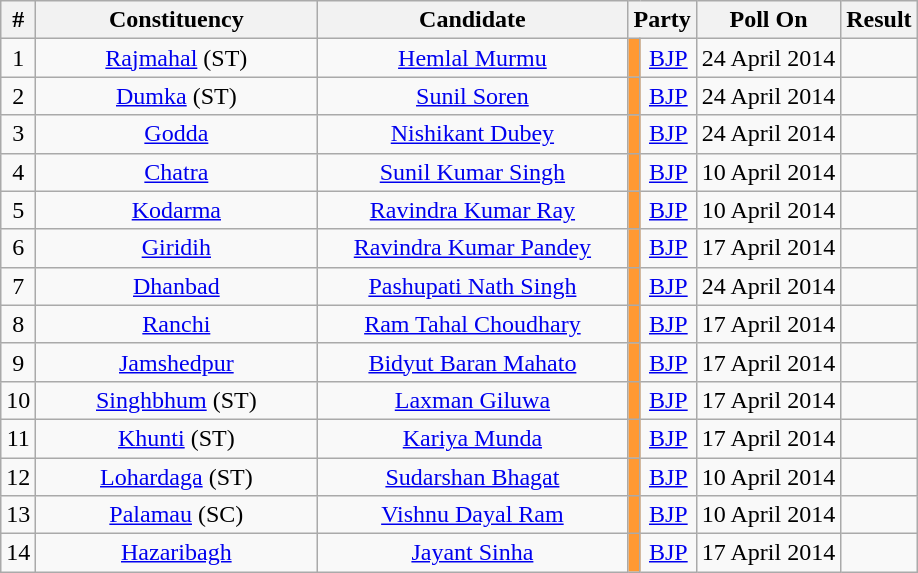<table class="wikitable sortable" style="text-align:center;">
<tr>
<th>#</th>
<th style="width:180px;">Constituency</th>
<th style="width:200px;">Candidate</th>
<th colspan="2">Party</th>
<th>Poll On</th>
<th>Result</th>
</tr>
<tr>
<td style="text-align:center;">1</td>
<td><a href='#'>Rajmahal</a> (ST)</td>
<td><a href='#'>Hemlal Murmu</a></td>
<td bgcolor=#FF9933></td>
<td><a href='#'>BJP</a></td>
<td>24 April 2014</td>
<td></td>
</tr>
<tr>
<td style="text-align:center;">2</td>
<td><a href='#'>Dumka</a> (ST)</td>
<td><a href='#'>Sunil Soren</a></td>
<td bgcolor=#FF9933></td>
<td><a href='#'>BJP</a></td>
<td>24 April 2014</td>
<td></td>
</tr>
<tr>
<td style="text-align:center;">3</td>
<td><a href='#'>Godda</a></td>
<td><a href='#'>Nishikant Dubey</a></td>
<td bgcolor=#FF9933></td>
<td><a href='#'>BJP</a></td>
<td>24 April 2014</td>
<td></td>
</tr>
<tr>
<td style="text-align:center;">4</td>
<td><a href='#'>Chatra</a></td>
<td><a href='#'>Sunil Kumar Singh</a></td>
<td bgcolor=#FF9933></td>
<td><a href='#'>BJP</a></td>
<td>10 April 2014</td>
<td></td>
</tr>
<tr>
<td style="text-align:center;">5</td>
<td><a href='#'>Kodarma</a></td>
<td><a href='#'>Ravindra Kumar Ray</a></td>
<td bgcolor=#FF9933></td>
<td><a href='#'>BJP</a></td>
<td>10 April 2014</td>
<td></td>
</tr>
<tr>
<td style="text-align:center;">6</td>
<td><a href='#'>Giridih</a></td>
<td><a href='#'>Ravindra Kumar Pandey</a></td>
<td bgcolor=#FF9933></td>
<td><a href='#'>BJP</a></td>
<td>17 April 2014</td>
<td></td>
</tr>
<tr>
<td style="text-align:center;">7</td>
<td><a href='#'>Dhanbad</a></td>
<td><a href='#'>Pashupati Nath Singh</a></td>
<td bgcolor=#FF9933></td>
<td><a href='#'>BJP</a></td>
<td>24 April 2014</td>
<td></td>
</tr>
<tr>
<td style="text-align:center;">8</td>
<td><a href='#'>Ranchi</a></td>
<td><a href='#'>Ram Tahal Choudhary</a></td>
<td bgcolor=#FF9933></td>
<td><a href='#'>BJP</a></td>
<td>17 April 2014</td>
<td></td>
</tr>
<tr>
<td style="text-align:center;">9</td>
<td><a href='#'>Jamshedpur</a></td>
<td><a href='#'>Bidyut Baran Mahato</a></td>
<td bgcolor=#FF9933></td>
<td><a href='#'>BJP</a></td>
<td>17 April 2014</td>
<td></td>
</tr>
<tr>
<td style="text-align:center;">10</td>
<td><a href='#'>Singhbhum</a> (ST)</td>
<td><a href='#'>Laxman Giluwa</a></td>
<td bgcolor=#FF9933></td>
<td><a href='#'>BJP</a></td>
<td>17 April 2014</td>
<td></td>
</tr>
<tr>
<td style="text-align:center;">11</td>
<td><a href='#'>Khunti</a> (ST)</td>
<td><a href='#'>Kariya Munda</a></td>
<td bgcolor=#FF9933></td>
<td><a href='#'>BJP</a></td>
<td>17 April 2014</td>
<td></td>
</tr>
<tr>
<td style="text-align:center;">12</td>
<td><a href='#'>Lohardaga</a> (ST)</td>
<td><a href='#'>Sudarshan Bhagat</a></td>
<td bgcolor=#FF9933></td>
<td><a href='#'>BJP</a></td>
<td>10 April 2014</td>
<td></td>
</tr>
<tr>
<td style="text-align:center;">13</td>
<td><a href='#'>Palamau</a> (SC)</td>
<td><a href='#'>Vishnu Dayal Ram</a></td>
<td bgcolor=#FF9933></td>
<td><a href='#'>BJP</a></td>
<td>10 April 2014</td>
<td></td>
</tr>
<tr>
<td style="text-align:center;">14</td>
<td><a href='#'>Hazaribagh</a></td>
<td><a href='#'>Jayant Sinha</a></td>
<td bgcolor=#FF9933></td>
<td><a href='#'>BJP</a></td>
<td>17 April 2014</td>
<td></td>
</tr>
</table>
